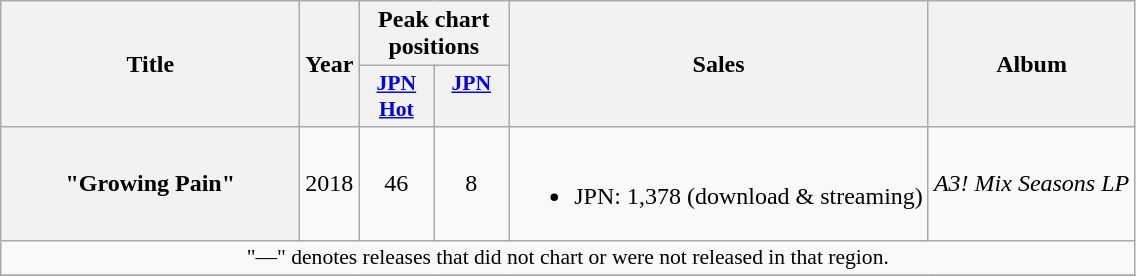<table class="wikitable plainrowheaders" style="text-align:center;">
<tr>
<th scope="col" rowspan="2" style="width:12em;">Title</th>
<th scope="col" rowspan="2">Year</th>
<th scope="col" colspan="2">Peak chart positions</th>
<th scope="col" rowspan="2">Sales</th>
<th scope="col" rowspan="2">Album</th>
</tr>
<tr>
<th scope="col" style="width:3em;font-size:90%;"><a href='#'>JPN<br>Hot</a><br></th>
<th scope="col" style="width:3em;font-size:90%;"><a href='#'>JPN<br></a><br></th>
</tr>
<tr>
<th scope="row">"Growing Pain"</th>
<td>2018</td>
<td>46</td>
<td>8</td>
<td><br><ul><li>JPN: 1,378 (download & streaming)</li></ul></td>
<td><em>A3! Mix Seasons LP</em></td>
</tr>
<tr>
<td colspan="6" style="font-size:90%;">"—" denotes releases that did not chart or were not released in that region.</td>
</tr>
<tr>
</tr>
</table>
